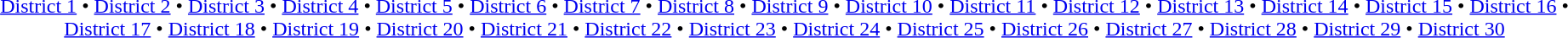<table id=toc class=toc summary=Contents>
<tr>
<td align=center><a href='#'>District 1</a> • <a href='#'>District 2</a> • <a href='#'>District 3</a> • <a href='#'>District 4</a> • <a href='#'>District 5</a> • <a href='#'>District 6</a> • <a href='#'>District 7</a> • <a href='#'>District 8</a> • <a href='#'>District 9</a> • <a href='#'>District 10</a> • <a href='#'>District 11</a> • <a href='#'>District 12</a> • <a href='#'>District 13</a> • <a href='#'>District 14</a> • <a href='#'>District 15</a> • <a href='#'>District 16</a> • <a href='#'>District 17</a> • <a href='#'>District 18</a> • <a href='#'>District 19</a> • <a href='#'>District 20</a> • <a href='#'>District 21</a> • <a href='#'>District 22</a> • <a href='#'>District 23</a> • <a href='#'>District 24</a> • <a href='#'>District 25</a> • <a href='#'>District 26</a> • <a href='#'>District 27</a> • <a href='#'>District 28</a> • <a href='#'>District 29</a> • <a href='#'>District 30</a></td>
</tr>
</table>
